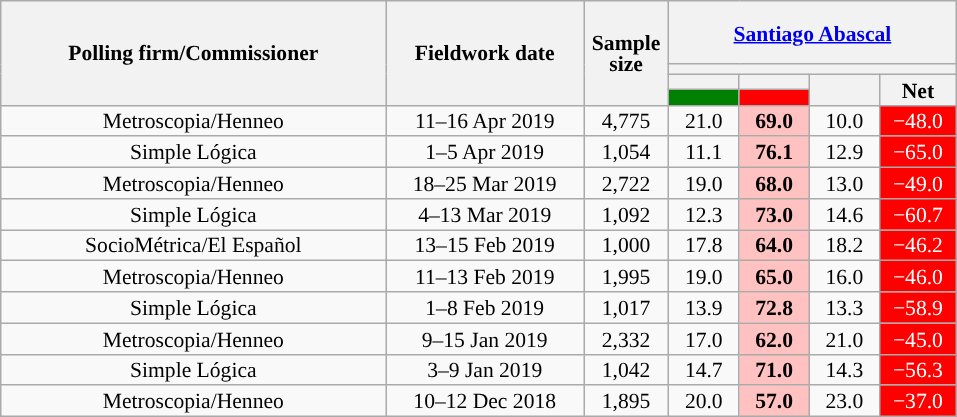<table class="wikitable collapsible collapsed" style="text-align:center; font-size:90%; line-height:14px;">
<tr style="height:42px;">
<th style="width:250px;" rowspan="4">Polling firm/Commissioner</th>
<th style="width:125px;" rowspan="4">Fieldwork date</th>
<th style="width:50px;" rowspan="4">Sample size</th>
<th style="width:185px;" colspan="4"><a href='#'>Santiago Abascal</a><br></th>
</tr>
<tr>
<th colspan="4" style="background:"></th>
</tr>
<tr>
<th style="width:30px;"></th>
<th style="width:30px;"></th>
<th style="width:30px;" rowspan="2"></th>
<th style="width:30px;" rowspan="2">Net</th>
</tr>
<tr>
<th style="color:inherit;background:#008000;"></th>
<th style="color:inherit;background:#FF0000;"></th>
</tr>
<tr>
<td>Metroscopia/Henneo</td>
<td>11–16 Apr 2019</td>
<td>4,775</td>
<td>21.0</td>
<td style="background:#FFC2C1;"><strong>69.0</strong></td>
<td>10.0</td>
<td style="background:#FF0000; color:white;">−48.0</td>
</tr>
<tr>
<td>Simple Lógica</td>
<td>1–5 Apr 2019</td>
<td>1,054</td>
<td>11.1</td>
<td style="background:#FFC2C1;"><strong>76.1</strong></td>
<td>12.9</td>
<td style="background:#FF0000; color:white;">−65.0</td>
</tr>
<tr>
<td>Metroscopia/Henneo</td>
<td>18–25 Mar 2019</td>
<td>2,722</td>
<td>19.0</td>
<td style="background:#FFC2C1;"><strong>68.0</strong></td>
<td>13.0</td>
<td style="background:#FF0000; color:white;">−49.0</td>
</tr>
<tr>
<td>Simple Lógica</td>
<td>4–13 Mar 2019</td>
<td>1,092</td>
<td>12.3</td>
<td style="background:#FFC2C1;"><strong>73.0</strong></td>
<td>14.6</td>
<td style="background:#FF0000; color:white;">−60.7</td>
</tr>
<tr>
<td>SocioMétrica/El Español</td>
<td>13–15 Feb 2019</td>
<td>1,000</td>
<td>17.8</td>
<td style="background:#FFC2C1;"><strong>64.0</strong></td>
<td>18.2</td>
<td style="background:#FF0000; color:white;">−46.2</td>
</tr>
<tr>
<td>Metroscopia/Henneo</td>
<td>11–13 Feb 2019</td>
<td>1,995</td>
<td>19.0</td>
<td style="background:#FFC2C1;"><strong>65.0</strong></td>
<td>16.0</td>
<td style="background:#FF0000; color:white;">−46.0</td>
</tr>
<tr>
<td>Simple Lógica</td>
<td>1–8 Feb 2019</td>
<td>1,017</td>
<td>13.9</td>
<td style="background:#FFC2C1;"><strong>72.8</strong></td>
<td>13.3</td>
<td style="background:#FF0000; color:white;">−58.9</td>
</tr>
<tr>
<td>Metroscopia/Henneo</td>
<td>9–15 Jan 2019</td>
<td>2,332</td>
<td>17.0</td>
<td style="background:#FFC2C1;"><strong>62.0</strong></td>
<td>21.0</td>
<td style="background:#FF0000; color:white;">−45.0</td>
</tr>
<tr>
<td>Simple Lógica</td>
<td>3–9 Jan 2019</td>
<td>1,042</td>
<td>14.7</td>
<td style="background:#FFC2C1;"><strong>71.0</strong></td>
<td>14.3</td>
<td style="background:#FF0000; color:white;">−56.3</td>
</tr>
<tr>
<td>Metroscopia/Henneo</td>
<td>10–12 Dec 2018</td>
<td>1,895</td>
<td>20.0</td>
<td style="background:#FFC2C1;"><strong>57.0</strong></td>
<td>23.0</td>
<td style="background:#FF0000; color:white;">−37.0</td>
</tr>
</table>
